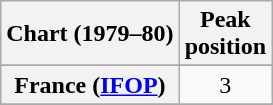<table class="wikitable sortable plainrowheaders" style="text-align:center">
<tr>
<th>Chart (1979–80)</th>
<th>Peak<br>position</th>
</tr>
<tr>
</tr>
<tr>
<th scope="row">France (<a href='#'>IFOP</a>)</th>
<td>3</td>
</tr>
<tr>
</tr>
<tr>
</tr>
<tr>
</tr>
<tr>
</tr>
<tr>
</tr>
</table>
